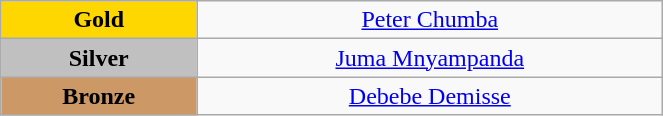<table class="wikitable" style="text-align:center; " width="35%">
<tr>
<td bgcolor="gold"><strong>Gold</strong></td>
<td><a href='#'>Peter Chumba</a><br>  <small><em></em></small></td>
</tr>
<tr>
<td bgcolor="silver"><strong>Silver</strong></td>
<td><a href='#'>Juma Mnyampanda</a><br>  <small><em></em></small></td>
</tr>
<tr>
<td bgcolor="CC9966"><strong>Bronze</strong></td>
<td><a href='#'>Debebe Demisse</a><br>  <small><em></em></small></td>
</tr>
</table>
